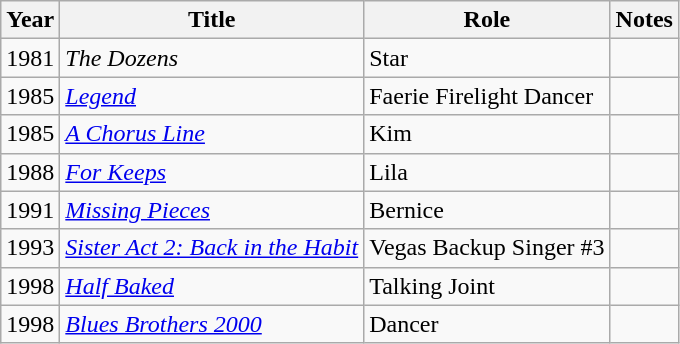<table class="wikitable sortable">
<tr>
<th>Year</th>
<th>Title</th>
<th>Role</th>
<th>Notes</th>
</tr>
<tr>
<td>1981</td>
<td><em>The Dozens</em></td>
<td>Star</td>
<td></td>
</tr>
<tr>
<td>1985</td>
<td><a href='#'><em>Legend</em></a></td>
<td>Faerie Firelight Dancer</td>
<td></td>
</tr>
<tr>
<td>1985</td>
<td><a href='#'><em>A Chorus Line</em></a></td>
<td>Kim</td>
<td></td>
</tr>
<tr>
<td>1988</td>
<td><a href='#'><em>For Keeps</em></a></td>
<td>Lila</td>
<td></td>
</tr>
<tr>
<td>1991</td>
<td><a href='#'><em>Missing Pieces</em></a></td>
<td>Bernice</td>
<td></td>
</tr>
<tr>
<td>1993</td>
<td><em><a href='#'>Sister Act 2: Back in the Habit</a></em></td>
<td>Vegas Backup Singer #3</td>
<td></td>
</tr>
<tr>
<td>1998</td>
<td><em><a href='#'>Half Baked</a></em></td>
<td>Talking Joint</td>
<td></td>
</tr>
<tr>
<td>1998</td>
<td><em><a href='#'>Blues Brothers 2000</a></em></td>
<td>Dancer</td>
<td></td>
</tr>
</table>
